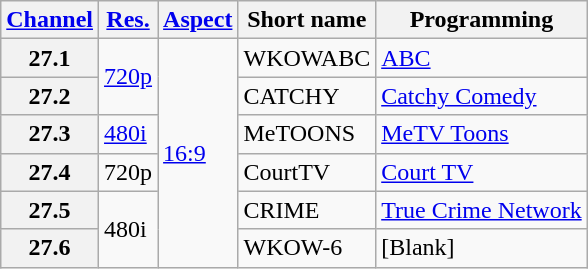<table class="wikitable">
<tr>
<th scope = "col"><a href='#'>Channel</a></th>
<th scope = "col"><a href='#'>Res.</a></th>
<th scope = "col"><a href='#'>Aspect</a></th>
<th scope = "col">Short name</th>
<th scope = "col">Programming</th>
</tr>
<tr>
<th scope = "row">27.1</th>
<td rowspan=2><a href='#'>720p</a></td>
<td rowspan=6><a href='#'>16:9</a></td>
<td>WKOWABC</td>
<td><a href='#'>ABC</a></td>
</tr>
<tr>
<th scope = "row">27.2</th>
<td>CATCHY</td>
<td><a href='#'>Catchy Comedy</a></td>
</tr>
<tr>
<th scope = "row">27.3</th>
<td><a href='#'>480i</a></td>
<td>MeTOONS</td>
<td><a href='#'>MeTV Toons</a></td>
</tr>
<tr>
<th scope = "row">27.4</th>
<td>720p</td>
<td>CourtTV</td>
<td><a href='#'>Court TV</a></td>
</tr>
<tr>
<th scope = "row">27.5</th>
<td rowspan=2>480i</td>
<td>CRIME</td>
<td><a href='#'>True Crime Network</a></td>
</tr>
<tr>
<th scope = "row">27.6</th>
<td>WKOW-6</td>
<td>[Blank]</td>
</tr>
</table>
